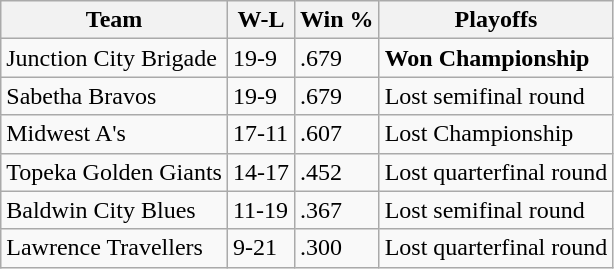<table class="wikitable">
<tr>
<th>Team</th>
<th>W-L</th>
<th>Win %</th>
<th>Playoffs</th>
</tr>
<tr>
<td>Junction City Brigade</td>
<td>19-9</td>
<td>.679</td>
<td><strong>Won Championship</strong></td>
</tr>
<tr>
<td>Sabetha Bravos</td>
<td>19-9</td>
<td>.679</td>
<td>Lost semifinal round</td>
</tr>
<tr>
<td>Midwest A's</td>
<td>17-11</td>
<td>.607</td>
<td>Lost Championship</td>
</tr>
<tr>
<td>Topeka Golden Giants</td>
<td>14-17</td>
<td>.452</td>
<td>Lost quarterfinal round</td>
</tr>
<tr>
<td>Baldwin City Blues</td>
<td>11-19</td>
<td>.367</td>
<td>Lost semifinal round</td>
</tr>
<tr>
<td>Lawrence Travellers</td>
<td>9-21</td>
<td>.300</td>
<td>Lost quarterfinal round</td>
</tr>
</table>
